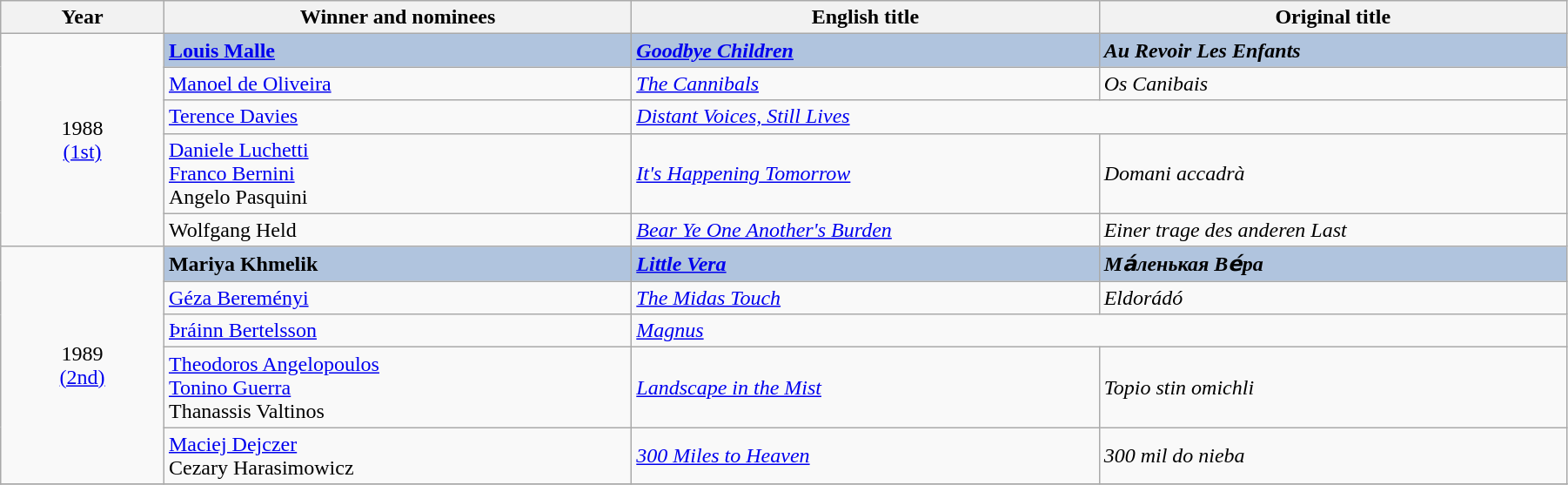<table class="wikitable" width="95%" cellpadding="5">
<tr>
<th width="100"><strong>Year</strong></th>
<th width="300"><strong>Winner and nominees</strong></th>
<th width="300"><strong>English title</strong></th>
<th width="300"><strong>Original title</strong></th>
</tr>
<tr>
<td rowspan="5" style="text-align:center;">1988<br><a href='#'>(1st)</a></td>
<td style="background:#B0C4DE;"><strong><a href='#'>Louis Malle</a></strong></td>
<td style="background:#B0C4DE;"><strong><em><a href='#'>Goodbye Children</a></em></strong></td>
<td style="background:#B0C4DE;"><strong><em>Au Revoir Les Enfants</em></strong></td>
</tr>
<tr>
<td><a href='#'>Manoel de Oliveira</a></td>
<td><em><a href='#'>The Cannibals</a></em></td>
<td><em>Os Canibais</em></td>
</tr>
<tr>
<td><a href='#'>Terence Davies</a></td>
<td colspan="2"><em><a href='#'>Distant Voices, Still Lives</a></em></td>
</tr>
<tr>
<td><a href='#'>Daniele Luchetti</a><br> <a href='#'>Franco Bernini</a><br> Angelo Pasquini</td>
<td><em><a href='#'>It's Happening Tomorrow</a></em></td>
<td><em>Domani accadrà</em></td>
</tr>
<tr>
<td>Wolfgang Held</td>
<td><em><a href='#'>Bear Ye One Another's Burden</a></em></td>
<td><em>Einer trage des anderen Last</em></td>
</tr>
<tr>
<td rowspan="5" style="text-align:center;">1989<br><a href='#'>(2nd)</a></td>
<td style="background:#B0C4DE;"><strong>Mariya Khmelik</strong></td>
<td style="background:#B0C4DE;"><strong><em><a href='#'>Little Vera </a></em></strong></td>
<td style="background:#B0C4DE;"><strong><em>Ма́ленькая Ве́ра</em></strong></td>
</tr>
<tr>
<td><a href='#'>Géza Bereményi</a></td>
<td><em><a href='#'>The Midas Touch</a></em></td>
<td><em>Eldorádó</em></td>
</tr>
<tr>
<td><a href='#'>Þráinn Bertelsson</a></td>
<td colspan="2"><em><a href='#'>Magnus</a></em></td>
</tr>
<tr>
<td><a href='#'>Theodoros Angelopoulos</a><br> <a href='#'>Tonino Guerra</a><br> Thanassis Valtinos</td>
<td><em><a href='#'>Landscape in the Mist</a></em></td>
<td><em>Topio stin omichli</em></td>
</tr>
<tr>
<td><a href='#'>Maciej Dejczer</a><br> Cezary Harasimowicz</td>
<td><em><a href='#'>300 Miles to Heaven</a></em></td>
<td><em>300 mil do nieba</em></td>
</tr>
<tr>
</tr>
</table>
